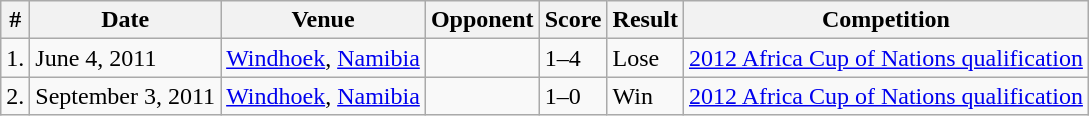<table class="wikitable">
<tr>
<th>#</th>
<th>Date</th>
<th>Venue</th>
<th>Opponent</th>
<th>Score</th>
<th>Result</th>
<th>Competition</th>
</tr>
<tr>
<td>1.</td>
<td>June 4, 2011</td>
<td><a href='#'>Windhoek</a>, <a href='#'>Namibia</a></td>
<td></td>
<td>1–4</td>
<td>Lose</td>
<td><a href='#'>2012 Africa Cup of Nations qualification</a></td>
</tr>
<tr>
<td>2.</td>
<td>September 3, 2011</td>
<td><a href='#'>Windhoek</a>, <a href='#'>Namibia</a></td>
<td></td>
<td>1–0</td>
<td>Win</td>
<td><a href='#'>2012 Africa Cup of Nations qualification</a></td>
</tr>
</table>
